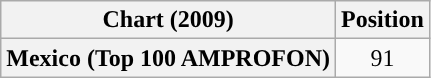<table class="wikitable plainrowheaders">
<tr>
<th style="text-align:center;">Chart (2009)</th>
<th style="text-align:center;">Position</th>
</tr>
<tr>
<th scope="row" style="text-align:left;">Mexico (Top 100 AMPROFON)</th>
<td style="text-align:center;">91</td>
</tr>
</table>
